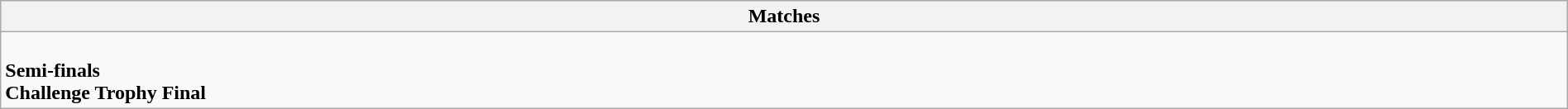<table class="wikitable collapsible collapsed" style="width:100%;">
<tr>
<th>Matches</th>
</tr>
<tr>
<td><br><strong>Semi-finals</strong>

<br><strong>Challenge Trophy Final</strong>
</td>
</tr>
</table>
